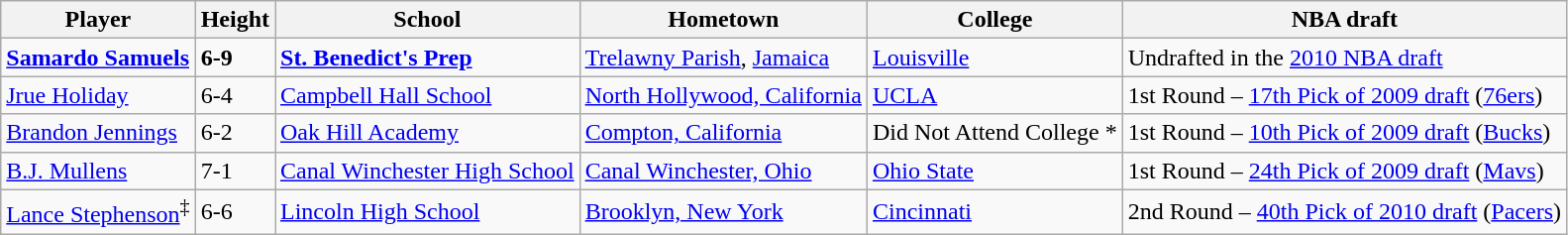<table class="wikitable">
<tr>
<th>Player</th>
<th>Height</th>
<th>School</th>
<th>Hometown</th>
<th>College</th>
<th>NBA draft</th>
</tr>
<tr>
<td><strong><a href='#'>Samardo Samuels</a></strong></td>
<td><strong>6-9</strong></td>
<td><strong><a href='#'>St. Benedict's Prep</a></strong></td>
<td><a href='#'>Trelawny Parish</a>, <a href='#'>Jamaica</a></td>
<td><a href='#'>Louisville</a></td>
<td>Undrafted in the <a href='#'>2010 NBA draft</a></td>
</tr>
<tr>
<td><a href='#'>Jrue Holiday</a></td>
<td>6-4</td>
<td><a href='#'>Campbell Hall School</a></td>
<td><a href='#'>North Hollywood, California</a></td>
<td><a href='#'>UCLA</a></td>
<td>1st Round – <a href='#'>17th Pick of 2009 draft</a> (<a href='#'>76ers</a>)</td>
</tr>
<tr>
<td><a href='#'>Brandon Jennings</a></td>
<td>6-2</td>
<td><a href='#'>Oak Hill Academy</a></td>
<td><a href='#'>Compton, California</a></td>
<td>Did Not Attend College *</td>
<td>1st Round – <a href='#'>10th Pick of 2009 draft</a> (<a href='#'>Bucks</a>)</td>
</tr>
<tr>
<td><a href='#'>B.J. Mullens</a></td>
<td>7-1</td>
<td><a href='#'>Canal Winchester High School</a></td>
<td><a href='#'>Canal Winchester, Ohio</a></td>
<td><a href='#'>Ohio State</a></td>
<td>1st Round – <a href='#'>24th Pick of 2009 draft</a> (<a href='#'>Mavs</a>)</td>
</tr>
<tr>
<td><a href='#'>Lance Stephenson</a><sup>‡</sup></td>
<td>6-6</td>
<td><a href='#'>Lincoln High School</a></td>
<td><a href='#'>Brooklyn, New York</a></td>
<td><a href='#'>Cincinnati</a></td>
<td>2nd Round – <a href='#'>40th Pick of 2010 draft</a> (<a href='#'>Pacers</a>)</td>
</tr>
</table>
